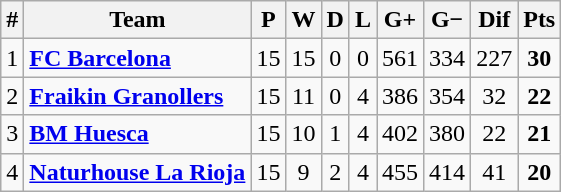<table class="wikitable sortable" style="text-align: center;">
<tr>
<th align="center">#</th>
<th align="center">Team</th>
<th align="center">P</th>
<th align="center">W</th>
<th align="center">D</th>
<th align="center">L</th>
<th align="center">G+</th>
<th align="center">G−</th>
<th align="center">Dif</th>
<th align="center">Pts</th>
</tr>
<tr>
<td>1</td>
<td align="left"><strong><a href='#'>FC Barcelona</a></strong></td>
<td>15</td>
<td>15</td>
<td>0</td>
<td>0</td>
<td>561</td>
<td>334</td>
<td>227</td>
<td><strong>30</strong></td>
</tr>
<tr>
<td>2</td>
<td align="left"><strong><a href='#'>Fraikin Granollers</a></strong></td>
<td>15</td>
<td>11</td>
<td>0</td>
<td>4</td>
<td>386</td>
<td>354</td>
<td>32</td>
<td><strong>22</strong></td>
</tr>
<tr>
<td>3</td>
<td align="left"><strong><a href='#'>BM Huesca</a></strong></td>
<td>15</td>
<td>10</td>
<td>1</td>
<td>4</td>
<td>402</td>
<td>380</td>
<td>22</td>
<td><strong>21</strong></td>
</tr>
<tr>
<td>4</td>
<td align="left"><strong><a href='#'>Naturhouse La Rioja</a></strong></td>
<td>15</td>
<td>9</td>
<td>2</td>
<td>4</td>
<td>455</td>
<td>414</td>
<td>41</td>
<td><strong>20</strong></td>
</tr>
</table>
